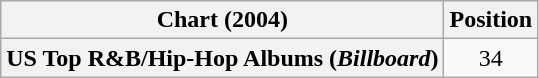<table class="wikitable plainrowheaders" style="text-align:center">
<tr>
<th scope="col">Chart (2004)</th>
<th scope="col">Position</th>
</tr>
<tr>
<th scope="row">US Top R&B/Hip-Hop Albums (<em>Billboard</em>)</th>
<td>34</td>
</tr>
</table>
